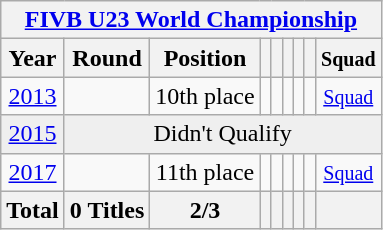<table class="wikitable" style="text-align: center;">
<tr>
<th colspan=9><a href='#'>FIVB U23 World Championship</a>  </th>
</tr>
<tr>
<th>Year</th>
<th>Round</th>
<th>Position</th>
<th></th>
<th></th>
<th></th>
<th></th>
<th></th>
<th><small>Squad</small></th>
</tr>
<tr>
<td> <a href='#'>2013</a></td>
<td></td>
<td>10th place</td>
<td></td>
<td></td>
<td></td>
<td></td>
<td></td>
<td><small><a href='#'>Squad</a></small></td>
</tr>
<tr bgcolor="efefef">
<td> <a href='#'>2015</a></td>
<td colspan=9>Didn't Qualify</td>
</tr>
<tr>
<td> <a href='#'>2017</a></td>
<td></td>
<td>11th place</td>
<td></td>
<td></td>
<td></td>
<td></td>
<td></td>
<td><small><a href='#'>Squad</a></small></td>
</tr>
<tr>
<th>Total</th>
<th>0 Titles</th>
<th>2/3</th>
<th></th>
<th></th>
<th></th>
<th></th>
<th></th>
<th></th>
</tr>
</table>
